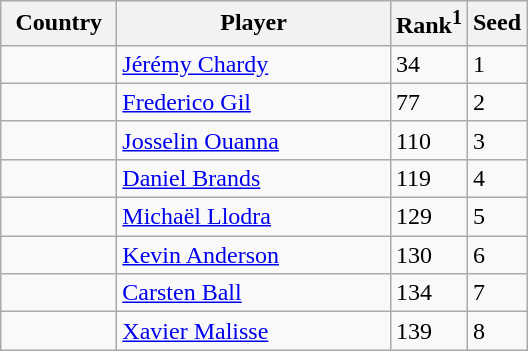<table class="sortable wikitable">
<tr>
<th width="70">Country</th>
<th width="175">Player</th>
<th>Rank<sup>1</sup></th>
<th>Seed</th>
</tr>
<tr>
<td></td>
<td><a href='#'>Jérémy Chardy</a></td>
<td>34</td>
<td>1</td>
</tr>
<tr>
<td></td>
<td><a href='#'>Frederico Gil</a></td>
<td>77</td>
<td>2</td>
</tr>
<tr>
<td></td>
<td><a href='#'>Josselin Ouanna</a></td>
<td>110</td>
<td>3</td>
</tr>
<tr>
<td></td>
<td><a href='#'>Daniel Brands</a></td>
<td>119</td>
<td>4</td>
</tr>
<tr>
<td></td>
<td><a href='#'>Michaël Llodra</a></td>
<td>129</td>
<td>5</td>
</tr>
<tr>
<td></td>
<td><a href='#'>Kevin Anderson</a></td>
<td>130</td>
<td>6</td>
</tr>
<tr>
<td></td>
<td><a href='#'>Carsten Ball</a></td>
<td>134</td>
<td>7</td>
</tr>
<tr>
<td></td>
<td><a href='#'>Xavier Malisse</a></td>
<td>139</td>
<td>8</td>
</tr>
</table>
